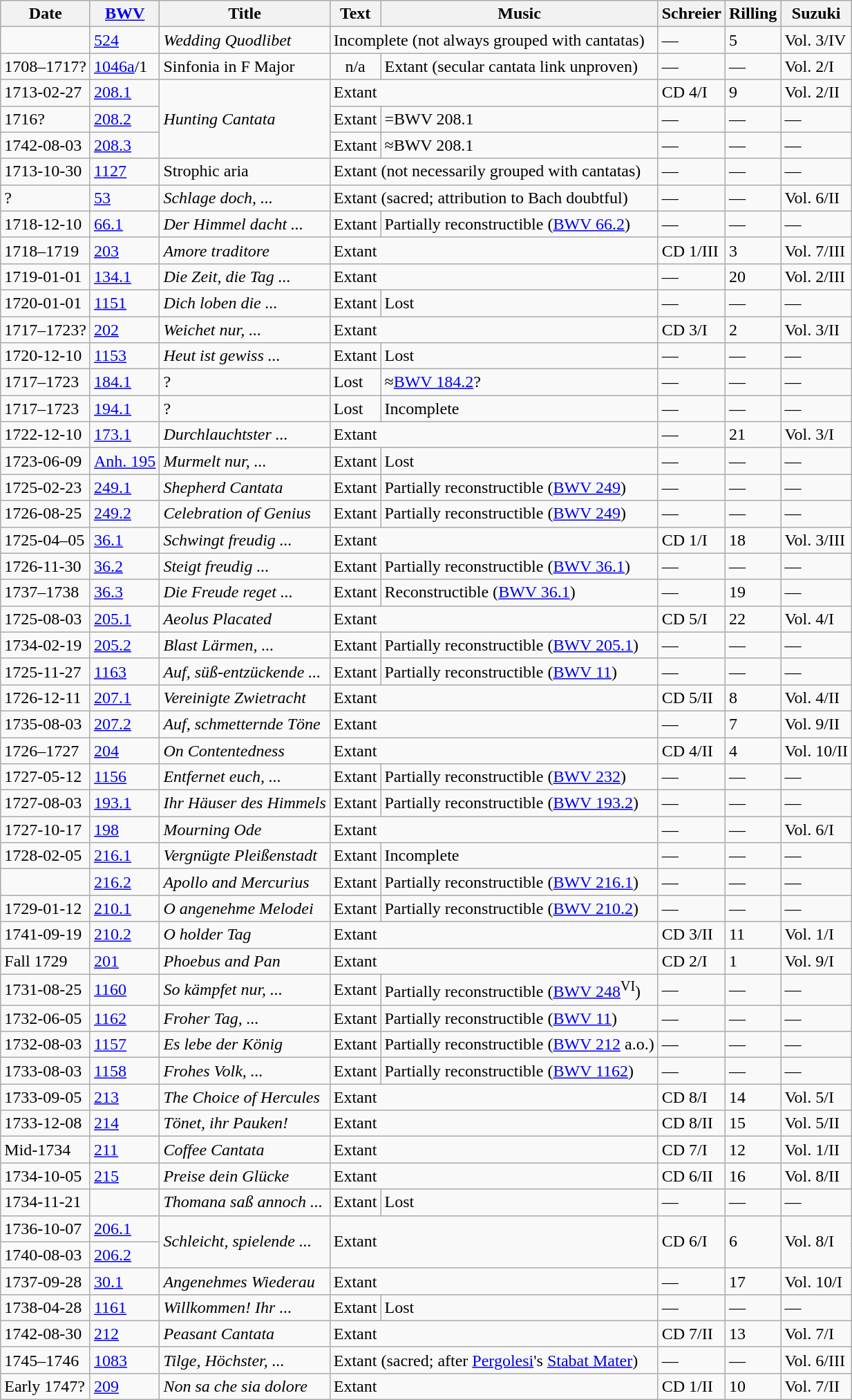<table class="wikitable sortable">
<tr>
<th scope="col">Date</th>
<th scope="col"><a href='#'>BWV</a></th>
<th scope="col">Title</th>
<th scope="col">Text</th>
<th scope="col">Music</th>
<th scope="col">Schreier</th>
<th scope="col">Rilling</th>
<th scope="col">Suzuki</th>
</tr>
<tr>
<td data-sort-value="1708-01-31"></td>
<td><a href='#'>524</a></td>
<td><em>Wedding Quodlibet</em></td>
<td colspan="2">Incomplete (not always grouped with cantatas)</td>
<td>—</td>
<td>5</td>
<td>Vol. 3/IV</td>
</tr>
<tr>
<td data-sort-value="1712-12-31">1708–1717?</td>
<td><a href='#'>1046a</a>/1</td>
<td>Sinfonia in F Major</td>
<td style="text-align: center;">n/a</td>
<td>Extant (secular cantata link unproven)</td>
<td>—</td>
<td>—</td>
<td>Vol. 2/I</td>
</tr>
<tr>
<td>1713-02-27</td>
<td><a href='#'>208.1</a></td>
<td rowspan="3"><em>Hunting Cantata</em></td>
<td colspan="2">Extant</td>
<td>CD 4/I</td>
<td>9</td>
<td>Vol. 2/II</td>
</tr>
<tr>
<td data-sort-value="1716-04-19">1716?</td>
<td><a href='#'>208.2</a></td>
<td>Extant</td>
<td>=BWV 208.1</td>
<td>—</td>
<td>—</td>
<td>—</td>
</tr>
<tr>
<td>1742-08-03</td>
<td><a href='#'>208.3</a></td>
<td>Extant</td>
<td>≈BWV 208.1</td>
<td>—</td>
<td>—</td>
<td>—</td>
</tr>
<tr>
<td>1713-10-30</td>
<td><a href='#'>1127</a></td>
<td>Strophic aria</td>
<td colspan="2">Extant (not necessarily grouped with cantatas)</td>
<td>—</td>
<td>—</td>
<td>—</td>
</tr>
<tr>
<td data-sort-value="1714-07-01">?</td>
<td><a href='#'>53</a></td>
<td><em>Schlage doch, ...</em></td>
<td colspan="2">Extant (sacred; attribution to Bach doubtful)</td>
<td>—</td>
<td>—</td>
<td>Vol. 6/II</td>
</tr>
<tr>
<td>1718-12-10</td>
<td><a href='#'>66.1</a></td>
<td><em>Der Himmel dacht ...</em></td>
<td>Extant</td>
<td>Partially reconstructible (<a href='#'>BWV&nbsp;66.2</a>)</td>
<td>—</td>
<td>—</td>
<td>—</td>
</tr>
<tr>
<td data-sort-value="1718-12-31">1718–1719</td>
<td><a href='#'>203</a></td>
<td><em>Amore traditore</em></td>
<td colspan="2">Extant</td>
<td>CD 1/III</td>
<td>3</td>
<td>Vol. 7/III</td>
</tr>
<tr>
<td>1719-01-01</td>
<td><a href='#'>134.1</a></td>
<td><em>Die Zeit, die Tag ...</em></td>
<td colspan="2">Extant</td>
<td>—</td>
<td>20</td>
<td>Vol. 2/III</td>
</tr>
<tr>
<td>1720-01-01</td>
<td><a href='#'>1151</a></td>
<td><em>Dich loben die ...</em></td>
<td>Extant</td>
<td>Lost</td>
<td>—</td>
<td>—</td>
<td>—</td>
</tr>
<tr>
<td data-sort-value="1720-07-01">1717–1723?</td>
<td><a href='#'>202</a></td>
<td><em>Weichet nur, ...</em></td>
<td colspan="2">Extant</td>
<td>CD 3/I</td>
<td>2</td>
<td>Vol. 3/II</td>
</tr>
<tr>
<td>1720-12-10</td>
<td><a href='#'>1153</a></td>
<td><em>Heut ist gewiss ...</em></td>
<td>Extant</td>
<td>Lost</td>
<td>—</td>
<td>—</td>
<td>—</td>
</tr>
<tr>
<td data-sort-value="1721-12-10">1717–1723</td>
<td><a href='#'>184.1</a></td>
<td>?</td>
<td>Lost</td>
<td>≈<a href='#'>BWV 184.2</a>?</td>
<td>—</td>
<td>—</td>
<td>—</td>
</tr>
<tr>
<td data-sort-value="1722-01-01">1717–1723</td>
<td><a href='#'>194.1</a></td>
<td>?</td>
<td>Lost</td>
<td>Incomplete</td>
<td>—</td>
<td>—</td>
<td>—</td>
</tr>
<tr>
<td>1722-12-10</td>
<td><a href='#'>173.1</a></td>
<td><em>Durchlauchtster ...</em></td>
<td colspan="2">Extant</td>
<td>—</td>
<td>21</td>
<td>Vol. 3/I</td>
</tr>
<tr>
<td>1723-06-09</td>
<td><a href='#'>Anh. 195</a></td>
<td><em>Murmelt nur, ...</em></td>
<td>Extant</td>
<td>Lost</td>
<td>—</td>
<td>—</td>
<td>—</td>
</tr>
<tr>
<td>1725-02-23</td>
<td><a href='#'>249.1</a></td>
<td><em>Shepherd Cantata</em></td>
<td>Extant</td>
<td>Partially reconstructible (<a href='#'>BWV&nbsp;249</a>)</td>
<td>—</td>
<td>—</td>
<td>—</td>
</tr>
<tr>
<td>1726-08-25</td>
<td><a href='#'>249.2</a></td>
<td><em>Celebration of Genius</em></td>
<td>Extant</td>
<td>Partially reconstructible (<a href='#'>BWV&nbsp;249</a>)</td>
<td>—</td>
<td>—</td>
<td>—</td>
</tr>
<tr>
<td data-sort-value="1725-04-30">1725-04–05</td>
<td><a href='#'>36.1</a></td>
<td><em>Schwingt freudig ...</em></td>
<td colspan="2">Extant</td>
<td>CD 1/I</td>
<td>18</td>
<td>Vol. 3/III</td>
</tr>
<tr>
<td>1726-11-30</td>
<td><a href='#'>36.2</a></td>
<td><em>Steigt freudig ...</em></td>
<td>Extant</td>
<td>Partially reconstructible (<a href='#'>BWV&nbsp;36.1</a>)</td>
<td>—</td>
<td>—</td>
<td>—</td>
</tr>
<tr>
<td data-sort-value="1737-12-12">1737–1738</td>
<td><a href='#'>36.3</a></td>
<td><em>Die Freude reget ...</em></td>
<td>Extant</td>
<td>Reconstructible (<a href='#'>BWV&nbsp;36.1</a>)</td>
<td>—</td>
<td>19</td>
<td>—</td>
</tr>
<tr>
<td>1725-08-03</td>
<td><a href='#'>205.1</a></td>
<td><em>Aeolus Placated</em></td>
<td colspan="2">Extant</td>
<td>CD 5/I</td>
<td>22</td>
<td>Vol. 4/I</td>
</tr>
<tr>
<td>1734-02-19</td>
<td><a href='#'>205.2</a></td>
<td><em>Blast Lärmen, ...</em></td>
<td>Extant</td>
<td>Partially reconstructible (<a href='#'>BWV&nbsp;205.1</a>)</td>
<td>—</td>
<td>—</td>
<td>—</td>
</tr>
<tr>
<td>1725-11-27</td>
<td><a href='#'>1163</a></td>
<td><em>Auf, süß-entzückende ...</em></td>
<td>Extant</td>
<td>Partially reconstructible (<a href='#'>BWV&nbsp;11</a>)</td>
<td>—</td>
<td>—</td>
<td>—</td>
</tr>
<tr>
<td>1726-12-11</td>
<td><a href='#'>207.1</a></td>
<td><em>Vereinigte Zwietracht</em></td>
<td colspan="2">Extant</td>
<td>CD 5/II</td>
<td>8</td>
<td>Vol. 4/II</td>
</tr>
<tr>
<td>1735-08-03</td>
<td><a href='#'>207.2</a></td>
<td><em>Auf, schmetternde Töne</em></td>
<td colspan="2">Extant</td>
<td>—</td>
<td>7</td>
<td>Vol. 9/II</td>
</tr>
<tr>
<td data-sort-value="1726-12-31">1726–1727</td>
<td><a href='#'>204</a></td>
<td><em>On Contentedness</em></td>
<td colspan="2">Extant</td>
<td>CD 4/II</td>
<td>4</td>
<td>Vol. 10/II</td>
</tr>
<tr>
<td>1727-05-12</td>
<td><a href='#'>1156</a></td>
<td><em>Entfernet euch, ...</em></td>
<td>Extant</td>
<td>Partially reconstructible (<a href='#'>BWV&nbsp;232</a>)</td>
<td>—</td>
<td>—</td>
<td>—</td>
</tr>
<tr>
<td>1727-08-03</td>
<td><a href='#'>193.1</a></td>
<td><em>Ihr Häuser des Himmels</em></td>
<td>Extant</td>
<td>Partially reconstructible (<a href='#'>BWV&nbsp;193.2</a>)</td>
<td>—</td>
<td>—</td>
<td>—</td>
</tr>
<tr>
<td>1727-10-17</td>
<td><a href='#'>198</a></td>
<td><em>Mourning Ode</em></td>
<td colspan="2">Extant</td>
<td>—</td>
<td>—</td>
<td>Vol. 6/I</td>
</tr>
<tr>
<td>1728-02-05</td>
<td><a href='#'>216.1</a></td>
<td><em>Vergnügte Pleißenstadt</em></td>
<td>Extant</td>
<td>Incomplete</td>
<td>—</td>
<td>—</td>
<td>—</td>
</tr>
<tr>
<td data-sort-value="1729-12-31"></td>
<td><a href='#'>216.2</a></td>
<td><em>Apollo and Mercurius</em></td>
<td>Extant</td>
<td>Partially reconstructible (<a href='#'>BWV&nbsp;216.1</a>)</td>
<td>—</td>
<td>—</td>
<td>—</td>
</tr>
<tr>
<td>1729-01-12</td>
<td><a href='#'>210.1</a></td>
<td><em>O angenehme Melodei</em></td>
<td>Extant</td>
<td>Partially reconstructible (<a href='#'>BWV&nbsp;210.2</a>)</td>
<td>—</td>
<td>—</td>
<td>—</td>
</tr>
<tr>
<td>1741-09-19</td>
<td><a href='#'>210.2</a></td>
<td><em>O holder Tag</em></td>
<td colspan="2">Extant</td>
<td>CD 3/II</td>
<td>11</td>
<td>Vol. 1/I</td>
</tr>
<tr>
<td data-sort-value="1729-11-07">Fall 1729</td>
<td><a href='#'>201</a></td>
<td><em>Phoebus and Pan</em></td>
<td colspan="2">Extant</td>
<td>CD 2/I</td>
<td>1</td>
<td>Vol. 9/I</td>
</tr>
<tr>
<td>1731-08-25</td>
<td><a href='#'>1160</a></td>
<td><em>So kämpfet nur, ...</em></td>
<td>Extant</td>
<td>Partially reconstructible (<a href='#'>BWV&nbsp;248</a><sup>VI</sup>)</td>
<td>—</td>
<td>—</td>
<td>—</td>
</tr>
<tr>
<td>1732-06-05</td>
<td><a href='#'>1162</a></td>
<td><em>Froher Tag, ...</em></td>
<td>Extant</td>
<td>Partially reconstructible (<a href='#'>BWV&nbsp;11</a>)</td>
<td>—</td>
<td>—</td>
<td>—</td>
</tr>
<tr>
<td>1732-08-03</td>
<td><a href='#'>1157</a></td>
<td><em>Es lebe der König</em></td>
<td>Extant</td>
<td>Partially reconstructible (<a href='#'>BWV&nbsp;212</a> a.o.)</td>
<td>—</td>
<td>—</td>
<td>—</td>
</tr>
<tr>
<td>1733-08-03</td>
<td><a href='#'>1158</a></td>
<td><em>Frohes Volk, ...</em></td>
<td>Extant</td>
<td>Partially reconstructible (<a href='#'>BWV&nbsp;1162</a>)</td>
<td>—</td>
<td>—</td>
<td>—</td>
</tr>
<tr>
<td>1733-09-05</td>
<td><a href='#'>213</a></td>
<td><em>The Choice of Hercules</em></td>
<td colspan="2">Extant</td>
<td>CD 8/I</td>
<td>14</td>
<td>Vol. 5/I</td>
</tr>
<tr>
<td>1733-12-08</td>
<td><a href='#'>214</a></td>
<td><em>Tönet, ihr Pauken!</em></td>
<td colspan="2">Extant</td>
<td>CD 8/II</td>
<td>15</td>
<td>Vol. 5/II</td>
</tr>
<tr>
<td data-sort-value="1734-07-01">Mid-1734</td>
<td><a href='#'>211</a></td>
<td><em>Coffee Cantata</em></td>
<td colspan="2">Extant</td>
<td>CD 7/I</td>
<td>12</td>
<td>Vol. 1/II</td>
</tr>
<tr>
<td>1734-10-05</td>
<td><a href='#'>215</a></td>
<td><em>Preise dein Glücke</em></td>
<td colspan="2">Extant</td>
<td>CD 6/II</td>
<td>16</td>
<td>Vol. 8/II</td>
</tr>
<tr>
<td>1734-11-21</td>
<td data-sort-value="9019"></td>
<td><em>Thomana saß annoch ...</em></td>
<td>Extant</td>
<td>Lost</td>
<td>—</td>
<td>—</td>
<td>—</td>
</tr>
<tr>
<td>1736-10-07</td>
<td><a href='#'>206.1</a></td>
<td rowspan="2"><em>Schleicht, spielende ...</em></td>
<td colspan="2" rowspan="2">Extant</td>
<td rowspan="2">CD 6/I</td>
<td rowspan="2">6</td>
<td rowspan="2">Vol. 8/I</td>
</tr>
<tr>
<td>1740-08-03</td>
<td><a href='#'>206.2</a></td>
</tr>
<tr>
<td>1737-09-28</td>
<td><a href='#'>30.1</a></td>
<td><em>Angenehmes Wiederau</em></td>
<td colspan="2">Extant</td>
<td>—</td>
<td>17</td>
<td>Vol. 10/I</td>
</tr>
<tr>
<td>1738-04-28</td>
<td><a href='#'>1161</a></td>
<td><em>Willkommen! Ihr ...</em></td>
<td>Extant</td>
<td>Lost</td>
<td>—</td>
<td>—</td>
<td>—</td>
</tr>
<tr>
<td>1742-08-30</td>
<td><a href='#'>212</a></td>
<td><em>Peasant Cantata</em></td>
<td colspan="2">Extant</td>
<td>CD 7/II</td>
<td>13</td>
<td>Vol. 7/I</td>
</tr>
<tr>
<td data-sort-value="1745-12-31">1745–1746</td>
<td><a href='#'>1083</a></td>
<td><em>Tilge, Höchster, ...</em></td>
<td colspan="2">Extant (sacred; after <a href='#'>Pergolesi</a>'s <a href='#'>Stabat Mater</a>)</td>
<td>—</td>
<td>—</td>
<td>Vol. 6/III</td>
</tr>
<tr>
<td data-sort-value="1747-01-31">Early 1747?</td>
<td><a href='#'>209</a></td>
<td><em>Non sa che sia dolore</em></td>
<td colspan="2">Extant</td>
<td>CD 1/II</td>
<td>10</td>
<td>Vol. 7/II</td>
</tr>
</table>
